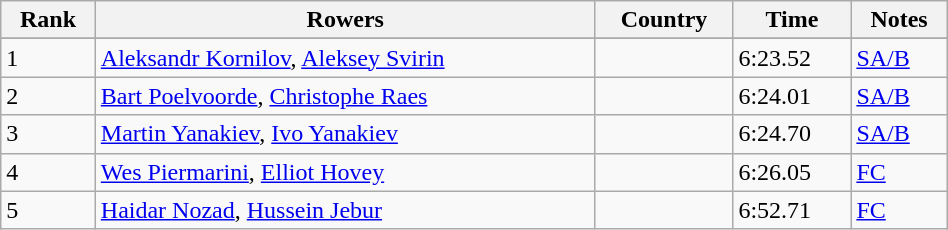<table class="wikitable" width=50%>
<tr>
<th>Rank</th>
<th>Rowers</th>
<th>Country</th>
<th>Time</th>
<th>Notes</th>
</tr>
<tr>
</tr>
<tr>
<td>1</td>
<td><a href='#'>Aleksandr Kornilov</a>, <a href='#'>Aleksey Svirin</a></td>
<td></td>
<td>6:23.52</td>
<td><a href='#'>SA/B</a></td>
</tr>
<tr>
<td>2</td>
<td><a href='#'>Bart Poelvoorde</a>, <a href='#'>Christophe Raes</a></td>
<td></td>
<td>6:24.01</td>
<td><a href='#'>SA/B</a></td>
</tr>
<tr>
<td>3</td>
<td><a href='#'>Martin Yanakiev</a>, <a href='#'>Ivo Yanakiev</a></td>
<td></td>
<td>6:24.70</td>
<td><a href='#'>SA/B</a></td>
</tr>
<tr>
<td>4</td>
<td><a href='#'>Wes Piermarini</a>, <a href='#'>Elliot Hovey</a></td>
<td></td>
<td>6:26.05</td>
<td><a href='#'>FC</a></td>
</tr>
<tr>
<td>5</td>
<td><a href='#'>Haidar Nozad</a>, <a href='#'>Hussein Jebur</a></td>
<td></td>
<td>6:52.71</td>
<td><a href='#'>FC</a></td>
</tr>
</table>
